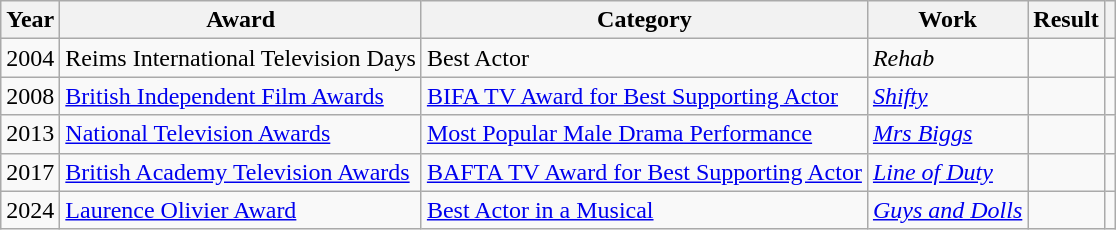<table class="wikitable plainrowheaders">
<tr>
<th>Year</th>
<th>Award</th>
<th>Category</th>
<th>Work</th>
<th>Result</th>
<th></th>
</tr>
<tr>
<td>2004</td>
<td>Reims International Television Days</td>
<td>Best Actor</td>
<td><em>Rehab </em></td>
<td></td>
<td style = "text-align: center;"></td>
</tr>
<tr>
<td>2008</td>
<td><a href='#'>British Independent Film Awards</a></td>
<td><a href='#'>BIFA TV Award for Best Supporting Actor</a></td>
<td><em><a href='#'>Shifty</a></em></td>
<td></td>
<td style = "text-align: center;"></td>
</tr>
<tr>
<td>2013</td>
<td><a href='#'>National Television Awards</a></td>
<td><a href='#'> Most Popular Male Drama Performance</a></td>
<td><em><a href='#'>Mrs Biggs</a></em></td>
<td></td>
<td style = "text-align: center;"></td>
</tr>
<tr>
<td>2017</td>
<td><a href='#'>British Academy Television Awards</a></td>
<td><a href='#'>BAFTA TV Award for Best Supporting Actor</a></td>
<td><em><a href='#'>Line of Duty </a></em></td>
<td></td>
<td style = "text-align: center;"></td>
</tr>
<tr>
<td>2024</td>
<td><a href='#'>Laurence Olivier Award</a></td>
<td><a href='#'>Best Actor in a Musical</a></td>
<td><em><a href='#'>Guys and Dolls</a></em></td>
<td></td>
<td align=center></td>
</tr>
</table>
